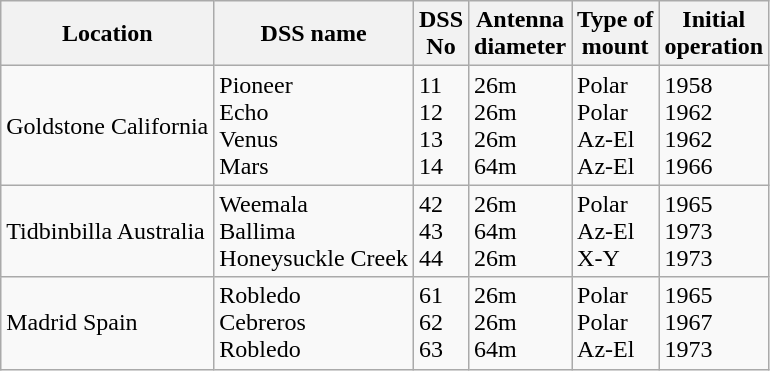<table class = "wikitable">
<tr>
<th>Location</th>
<th>DSS name</th>
<th>DSS<br>No</th>
<th>Antenna <br> diameter</th>
<th>Type of <br>mount</th>
<th>Initial<br>operation</th>
</tr>
<tr>
<td>Goldstone California</td>
<td>Pioneer<br>Echo<br>Venus<br>Mars</td>
<td>11<br>12<br>13<br>14</td>
<td>26m<br>26m<br>26m<br>64m</td>
<td>Polar<br>Polar<br>Az-El<br>Az-El</td>
<td>1958<br>1962<br>1962<br>1966</td>
</tr>
<tr>
<td>Tidbinbilla Australia</td>
<td>Weemala <br>Ballima<br>Honeysuckle Creek</td>
<td>42<br>43<br>44</td>
<td>26m<br>64m<br>26m</td>
<td>Polar<br>Az-El<br>X-Y</td>
<td>1965<br>1973<br>1973</td>
</tr>
<tr>
<td>Madrid Spain</td>
<td>Robledo<br>Cebreros<br>Robledo</td>
<td>61<br>62<br>63</td>
<td>26m<br>26m<br>64m</td>
<td>Polar<br>Polar<br>Az-El</td>
<td>1965<br>1967<br>1973</td>
</tr>
</table>
